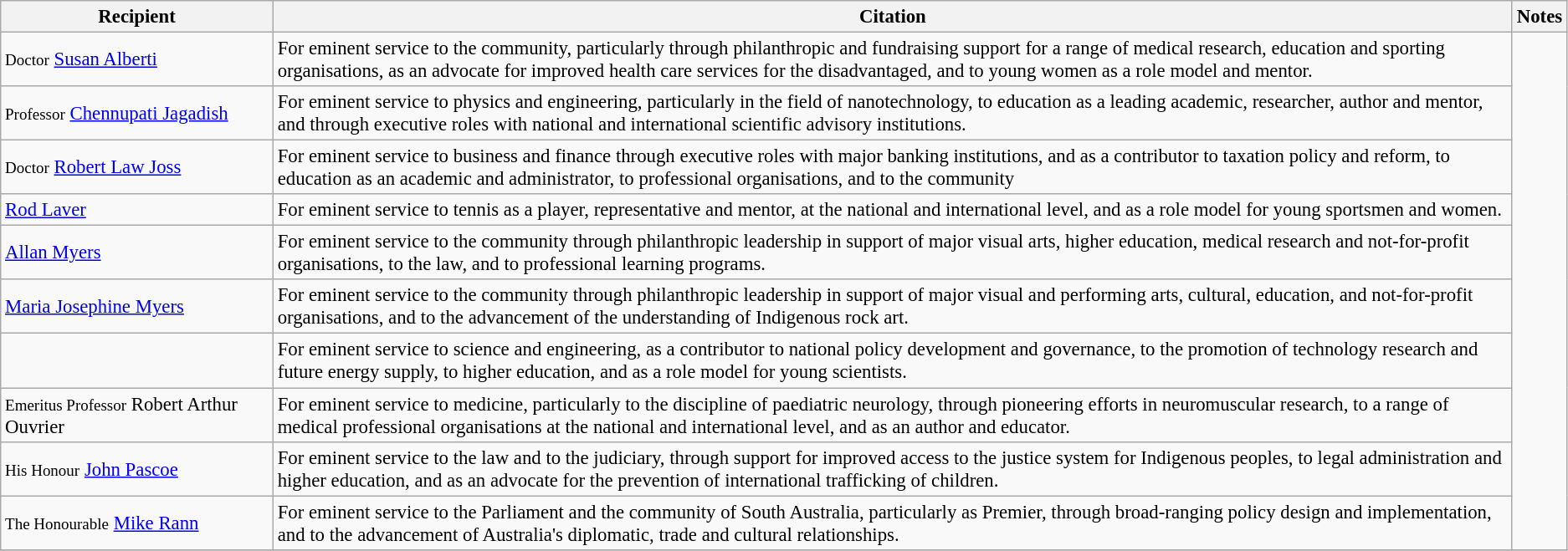<table class="wikitable" style="font-size:95%;">
<tr>
<th width="210">Recipient</th>
<th>Citation</th>
<th>Notes</th>
</tr>
<tr>
<td><small>Doctor</small> <a href='#'>Susan Alberti</a> </td>
<td>For eminent service to the community, particularly through philanthropic and fundraising support for a range of medical research, education and sporting organisations, as an advocate for improved health care services for the disadvantaged, and to young women as a role model and mentor.</td>
<td rowspan=10></td>
</tr>
<tr>
<td><small>Professor</small> <a href='#'>Chennupati Jagadish</a></td>
<td>For eminent service to physics and engineering, particularly in the field of nanotechnology, to education as a leading academic, researcher, author and mentor, and through executive roles with national and international scientific advisory institutions.</td>
</tr>
<tr>
<td><small>Doctor</small> <a href='#'>Robert Law Joss</a></td>
<td>For eminent service to business and finance through executive roles with major banking institutions, and as a contributor to taxation policy and reform, to education as an academic and administrator, to professional organisations, and to the community</td>
</tr>
<tr>
<td><a href='#'>Rod Laver</a> </td>
<td>For eminent service to tennis as a player, representative and mentor, at the national and international level, and as a role model for young sportsmen and women.</td>
</tr>
<tr>
<td><a href='#'>Allan Myers</a> </td>
<td>For eminent service to the community through philanthropic leadership in support of major visual arts, higher education, medical research and not-for-profit organisations, to the law, and to professional learning programs.</td>
</tr>
<tr>
<td><a href='#'>Maria Josephine Myers</a> </td>
<td>For eminent service to the community through philanthropic leadership in support of major visual and performing arts, cultural, education, and not-for-profit organisations, and to the advancement of the understanding of Indigenous rock art.</td>
</tr>
<tr>
<td></td>
<td>For eminent service to science and engineering, as a contributor to national policy development and governance, to the promotion of technology research and future energy supply, to higher education, and as a role model for young scientists.</td>
</tr>
<tr>
<td><small>Emeritus Professor</small> Robert Arthur Ouvrier </td>
<td>For eminent service to medicine, particularly to the discipline of paediatric neurology, through pioneering efforts in neuromuscular research, to a range of medical professional organisations at the national and international level, and as an author and educator.</td>
</tr>
<tr>
<td><small>His Honour</small> <a href='#'>John Pascoe</a> </td>
<td>For eminent service to the law and to the judiciary, through support for improved access to the justice system for Indigenous peoples, to legal administration and higher education, and as an advocate for the prevention of international trafficking of children.</td>
</tr>
<tr>
<td><small>The Honourable</small> <a href='#'>Mike Rann</a> </td>
<td>For eminent service to the Parliament and the community of South Australia, particularly as Premier, through broad-ranging policy design and implementation, and to the advancement of Australia's diplomatic, trade and cultural relationships.</td>
</tr>
<tr>
</tr>
</table>
